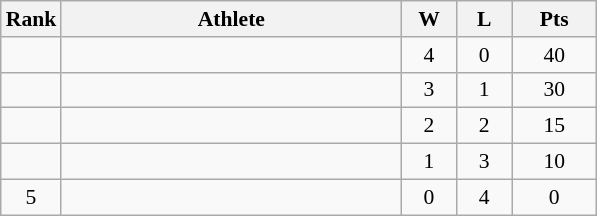<table class="wikitable" style="text-align: center; font-size:90% ">
<tr>
<th width="20">Rank</th>
<th width="220">Athlete</th>
<th width="30">W</th>
<th width="30">L</th>
<th width="50">Pts</th>
</tr>
<tr>
<td></td>
<td align=left><strong></strong></td>
<td>4</td>
<td>0</td>
<td>40</td>
</tr>
<tr>
<td></td>
<td align=left><strong></strong></td>
<td>3</td>
<td>1</td>
<td>30</td>
</tr>
<tr>
<td></td>
<td align=left><strong></strong></td>
<td>2</td>
<td>2</td>
<td>15</td>
</tr>
<tr>
<td></td>
<td align=left><strong></strong></td>
<td>1</td>
<td>3</td>
<td>10</td>
</tr>
<tr>
<td>5</td>
<td align=left></td>
<td>0</td>
<td>4</td>
<td>0</td>
</tr>
</table>
